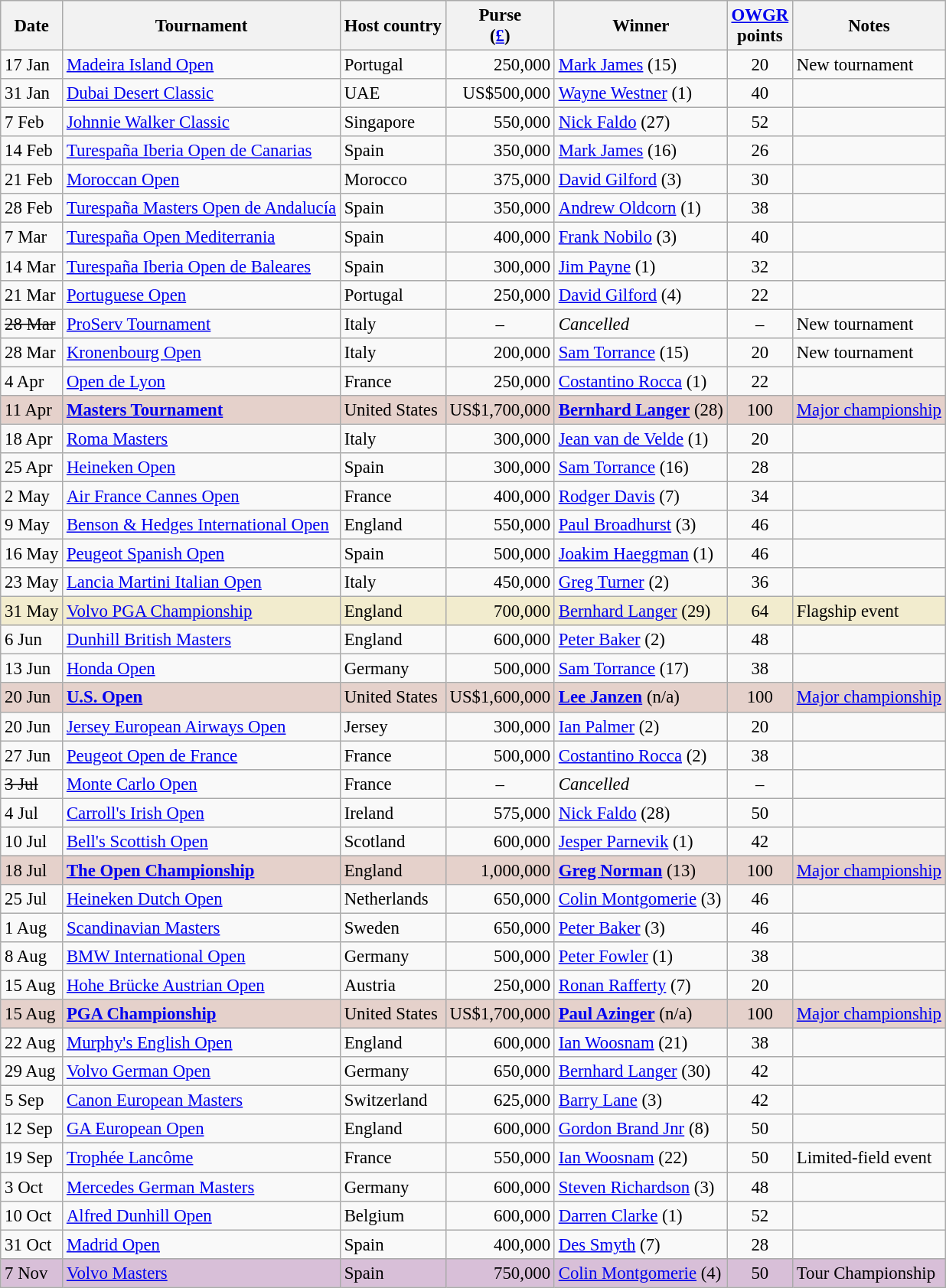<table class="wikitable" style="font-size:95%">
<tr>
<th>Date</th>
<th>Tournament</th>
<th>Host country</th>
<th>Purse<br>(<a href='#'>£</a>)</th>
<th>Winner</th>
<th><a href='#'>OWGR</a><br>points</th>
<th>Notes</th>
</tr>
<tr>
<td>17 Jan</td>
<td><a href='#'>Madeira Island Open</a></td>
<td>Portugal</td>
<td align=right>250,000</td>
<td> <a href='#'>Mark James</a> (15)</td>
<td align=center>20</td>
<td>New tournament</td>
</tr>
<tr>
<td>31 Jan</td>
<td><a href='#'>Dubai Desert Classic</a></td>
<td>UAE</td>
<td align=right>US$500,000</td>
<td> <a href='#'>Wayne Westner</a> (1)</td>
<td align=center>40</td>
<td></td>
</tr>
<tr>
<td>7 Feb</td>
<td><a href='#'>Johnnie Walker Classic</a></td>
<td>Singapore</td>
<td align=right>550,000</td>
<td> <a href='#'>Nick Faldo</a> (27)</td>
<td align=center>52</td>
<td></td>
</tr>
<tr>
<td>14 Feb</td>
<td><a href='#'>Turespaña Iberia Open de Canarias</a></td>
<td>Spain</td>
<td align=right>350,000</td>
<td> <a href='#'>Mark James</a> (16)</td>
<td align=center>26</td>
<td></td>
</tr>
<tr>
<td>21 Feb</td>
<td><a href='#'>Moroccan Open</a></td>
<td>Morocco</td>
<td align=right>375,000</td>
<td> <a href='#'>David Gilford</a> (3)</td>
<td align=center>30</td>
<td></td>
</tr>
<tr>
<td>28 Feb</td>
<td><a href='#'>Turespaña Masters Open de Andalucía</a></td>
<td>Spain</td>
<td align=right>350,000</td>
<td> <a href='#'>Andrew Oldcorn</a> (1)</td>
<td align=center>38</td>
<td></td>
</tr>
<tr>
<td>7 Mar</td>
<td><a href='#'>Turespaña Open Mediterrania</a></td>
<td>Spain</td>
<td align=right>400,000</td>
<td> <a href='#'>Frank Nobilo</a> (3)</td>
<td align=center>40</td>
<td></td>
</tr>
<tr>
<td>14 Mar</td>
<td><a href='#'>Turespaña Iberia Open de Baleares</a></td>
<td>Spain</td>
<td align=right>300,000</td>
<td> <a href='#'>Jim Payne</a> (1)</td>
<td align=center>32</td>
<td></td>
</tr>
<tr>
<td>21 Mar</td>
<td><a href='#'>Portuguese Open</a></td>
<td>Portugal</td>
<td align=right>250,000</td>
<td> <a href='#'>David Gilford</a> (4)</td>
<td align=center>22</td>
<td></td>
</tr>
<tr>
<td><s>28 Mar</s></td>
<td><a href='#'>ProServ Tournament</a></td>
<td>Italy</td>
<td align=center>–</td>
<td><em>Cancelled</em></td>
<td align=center>–</td>
<td>New tournament</td>
</tr>
<tr>
<td>28 Mar</td>
<td><a href='#'>Kronenbourg Open</a></td>
<td>Italy</td>
<td align=right>200,000</td>
<td> <a href='#'>Sam Torrance</a> (15)</td>
<td align=center>20</td>
<td>New tournament</td>
</tr>
<tr>
<td>4 Apr</td>
<td><a href='#'>Open de Lyon</a></td>
<td>France</td>
<td align=right>250,000</td>
<td> <a href='#'>Costantino Rocca</a> (1)</td>
<td align=center>22</td>
<td></td>
</tr>
<tr style="background:#e5d1cb;">
<td>11 Apr</td>
<td><strong><a href='#'>Masters Tournament</a></strong></td>
<td>United States</td>
<td align=right>US$1,700,000</td>
<td> <strong><a href='#'>Bernhard Langer</a></strong> (28)</td>
<td align=center>100</td>
<td><a href='#'>Major championship</a></td>
</tr>
<tr>
<td>18 Apr</td>
<td><a href='#'>Roma Masters</a></td>
<td>Italy</td>
<td align=right>300,000</td>
<td> <a href='#'>Jean van de Velde</a> (1)</td>
<td align=center>20</td>
<td></td>
</tr>
<tr>
<td>25 Apr</td>
<td><a href='#'>Heineken Open</a></td>
<td>Spain</td>
<td align=right>300,000</td>
<td> <a href='#'>Sam Torrance</a> (16)</td>
<td align=center>28</td>
<td></td>
</tr>
<tr>
<td>2 May</td>
<td><a href='#'>Air France Cannes Open</a></td>
<td>France</td>
<td align=right>400,000</td>
<td> <a href='#'>Rodger Davis</a> (7)</td>
<td align=center>34</td>
<td></td>
</tr>
<tr>
<td>9 May</td>
<td><a href='#'>Benson & Hedges International Open</a></td>
<td>England</td>
<td align=right>550,000</td>
<td> <a href='#'>Paul Broadhurst</a> (3)</td>
<td align=center>46</td>
<td></td>
</tr>
<tr>
<td>16 May</td>
<td><a href='#'>Peugeot Spanish Open</a></td>
<td>Spain</td>
<td align=right>500,000</td>
<td> <a href='#'>Joakim Haeggman</a> (1)</td>
<td align=center>46</td>
<td></td>
</tr>
<tr>
<td>23 May</td>
<td><a href='#'>Lancia Martini Italian Open</a></td>
<td>Italy</td>
<td align=right>450,000</td>
<td> <a href='#'>Greg Turner</a> (2)</td>
<td align=center>36</td>
<td></td>
</tr>
<tr style="background:#f2ecce;">
<td>31 May</td>
<td><a href='#'>Volvo PGA Championship</a></td>
<td>England</td>
<td align=right>700,000</td>
<td> <a href='#'>Bernhard Langer</a> (29)</td>
<td align=center>64</td>
<td>Flagship event</td>
</tr>
<tr>
<td>6 Jun</td>
<td><a href='#'>Dunhill British Masters</a></td>
<td>England</td>
<td align=right>600,000</td>
<td> <a href='#'>Peter Baker</a> (2)</td>
<td align=center>48</td>
<td></td>
</tr>
<tr>
<td>13 Jun</td>
<td><a href='#'>Honda Open</a></td>
<td>Germany</td>
<td align=right>500,000</td>
<td> <a href='#'>Sam Torrance</a> (17)</td>
<td align=center>38</td>
<td></td>
</tr>
<tr style="background:#e5d1cb;">
<td>20 Jun</td>
<td><strong><a href='#'>U.S. Open</a></strong></td>
<td>United States</td>
<td align=right>US$1,600,000</td>
<td> <strong><a href='#'>Lee Janzen</a></strong> (n/a)</td>
<td align=center>100</td>
<td><a href='#'>Major championship</a></td>
</tr>
<tr>
<td>20 Jun</td>
<td><a href='#'>Jersey European Airways Open</a></td>
<td>Jersey</td>
<td align=right>300,000</td>
<td> <a href='#'>Ian Palmer</a> (2)</td>
<td align=center>20</td>
<td></td>
</tr>
<tr>
<td>27 Jun</td>
<td><a href='#'>Peugeot Open de France</a></td>
<td>France</td>
<td align=right>500,000</td>
<td> <a href='#'>Costantino Rocca</a> (2)</td>
<td align=center>38</td>
<td></td>
</tr>
<tr>
<td><s>3 Jul</s></td>
<td><a href='#'>Monte Carlo Open</a></td>
<td>France</td>
<td align=center>–</td>
<td><em>Cancelled</em></td>
<td align=center>–</td>
<td></td>
</tr>
<tr>
<td>4 Jul</td>
<td><a href='#'>Carroll's Irish Open</a></td>
<td>Ireland</td>
<td align=right>575,000</td>
<td> <a href='#'>Nick Faldo</a> (28)</td>
<td align=center>50</td>
<td></td>
</tr>
<tr>
<td>10 Jul</td>
<td><a href='#'>Bell's Scottish Open</a></td>
<td>Scotland</td>
<td align=right>600,000</td>
<td> <a href='#'>Jesper Parnevik</a> (1)</td>
<td align=center>42</td>
<td></td>
</tr>
<tr style="background:#e5d1cb;">
<td>18 Jul</td>
<td><strong><a href='#'>The Open Championship</a></strong></td>
<td>England</td>
<td align=right>1,000,000</td>
<td> <strong><a href='#'>Greg Norman</a></strong> (13)</td>
<td align=center>100</td>
<td><a href='#'>Major championship</a></td>
</tr>
<tr>
<td>25 Jul</td>
<td><a href='#'>Heineken Dutch Open</a></td>
<td>Netherlands</td>
<td align=right>650,000</td>
<td> <a href='#'>Colin Montgomerie</a> (3)</td>
<td align=center>46</td>
<td></td>
</tr>
<tr>
<td>1 Aug</td>
<td><a href='#'>Scandinavian Masters</a></td>
<td>Sweden</td>
<td align=right>650,000</td>
<td> <a href='#'>Peter Baker</a> (3)</td>
<td align=center>46</td>
<td></td>
</tr>
<tr>
<td>8 Aug</td>
<td><a href='#'>BMW International Open</a></td>
<td>Germany</td>
<td align=right>500,000</td>
<td> <a href='#'>Peter Fowler</a> (1)</td>
<td align=center>38</td>
<td></td>
</tr>
<tr>
<td>15 Aug</td>
<td><a href='#'>Hohe Brücke Austrian Open</a></td>
<td>Austria</td>
<td align=right>250,000</td>
<td> <a href='#'>Ronan Rafferty</a> (7)</td>
<td align=center>20</td>
<td></td>
</tr>
<tr style="background:#e5d1cb;">
<td>15 Aug</td>
<td><strong><a href='#'>PGA Championship</a></strong></td>
<td>United States</td>
<td align=right>US$1,700,000</td>
<td> <strong><a href='#'>Paul Azinger</a></strong> (n/a)</td>
<td align=center>100</td>
<td><a href='#'>Major championship</a></td>
</tr>
<tr>
<td>22 Aug</td>
<td><a href='#'>Murphy's English Open</a></td>
<td>England</td>
<td align=right>600,000</td>
<td> <a href='#'>Ian Woosnam</a> (21)</td>
<td align=center>38</td>
<td></td>
</tr>
<tr>
<td>29 Aug</td>
<td><a href='#'>Volvo German Open</a></td>
<td>Germany</td>
<td align=right>650,000</td>
<td> <a href='#'>Bernhard Langer</a> (30)</td>
<td align=center>42</td>
<td></td>
</tr>
<tr>
<td>5 Sep</td>
<td><a href='#'>Canon European Masters</a></td>
<td>Switzerland</td>
<td align=right>625,000</td>
<td> <a href='#'>Barry Lane</a> (3)</td>
<td align=center>42</td>
<td></td>
</tr>
<tr>
<td>12 Sep</td>
<td><a href='#'>GA European Open</a></td>
<td>England</td>
<td align=right>600,000</td>
<td> <a href='#'>Gordon Brand Jnr</a> (8)</td>
<td align=center>50</td>
<td></td>
</tr>
<tr>
<td>19 Sep</td>
<td><a href='#'>Trophée Lancôme</a></td>
<td>France</td>
<td align=right>550,000</td>
<td> <a href='#'>Ian Woosnam</a> (22)</td>
<td align=center>50</td>
<td>Limited-field event</td>
</tr>
<tr>
<td>3 Oct</td>
<td><a href='#'>Mercedes German Masters</a></td>
<td>Germany</td>
<td align=right>600,000</td>
<td> <a href='#'>Steven Richardson</a> (3)</td>
<td align=center>48</td>
<td></td>
</tr>
<tr>
<td>10 Oct</td>
<td><a href='#'>Alfred Dunhill Open</a></td>
<td>Belgium</td>
<td align=right>600,000</td>
<td> <a href='#'>Darren Clarke</a> (1)</td>
<td align=center>52</td>
<td></td>
</tr>
<tr>
<td>31 Oct</td>
<td><a href='#'>Madrid Open</a></td>
<td>Spain</td>
<td align=right>400,000</td>
<td> <a href='#'>Des Smyth</a> (7)</td>
<td align=center>28</td>
<td></td>
</tr>
<tr style="background:thistle;">
<td>7 Nov</td>
<td><a href='#'>Volvo Masters</a></td>
<td>Spain</td>
<td align=right>750,000</td>
<td> <a href='#'>Colin Montgomerie</a> (4)</td>
<td align=center>50</td>
<td>Tour Championship</td>
</tr>
</table>
